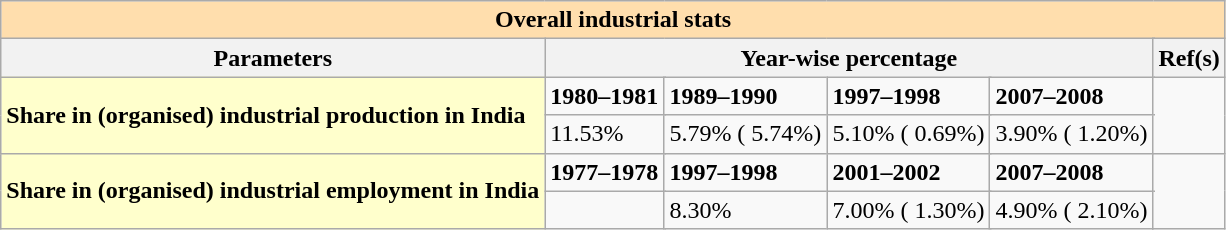<table class="wikitable">
<tr>
<th colspan="10" style="background:#ffdead;">Overall industrial stats</th>
</tr>
<tr>
<th>Parameters</th>
<th colspan="8">Year-wise percentage</th>
<th>Ref(s)</th>
</tr>
<tr>
<td rowspan="2" style="background:#FFFFCC;"><strong>Share in (organised) industrial production in India</strong></td>
<td colspan="2"><strong>1980–1981</strong></td>
<td colspan="2"><strong>1989–1990</strong></td>
<td colspan="2"><strong>1997–1998</strong></td>
<td colspan="2"><strong>2007–2008</strong></td>
<td rowspan="2"></td>
</tr>
<tr>
<td colspan="2">11.53%</td>
<td colspan="2">5.79% ( 5.74%)</td>
<td colspan="2">5.10% ( 0.69%)</td>
<td colspan="2">3.90% ( 1.20%)</td>
</tr>
<tr>
<td rowspan="2" style="background:#FFFFCC";><strong>Share in (organised) industrial employment in India</strong></td>
<td colspan="2"><strong>1977–1978</strong></td>
<td colspan="2"><strong>1997–1998</strong></td>
<td colspan="2"><strong>2001–2002</strong></td>
<td colspan="2"><strong>2007–2008</strong></td>
<td rowspan="2"></td>
</tr>
<tr>
<td colspan="2"></td>
<td colspan="2">8.30%</td>
<td colspan="2">7.00% ( 1.30%)</td>
<td colspan="2">4.90% ( 2.10%)</td>
</tr>
</table>
